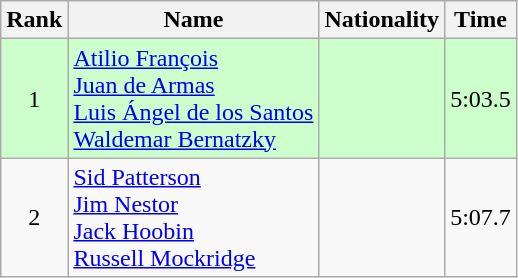<table class="wikitable sortable" style="text-align:center">
<tr>
<th>Rank</th>
<th>Name</th>
<th>Nationality</th>
<th>Time</th>
</tr>
<tr bgcolor=ccffcc>
<td>1</td>
<td align=left><a href='#'>Atilio François</a><br><a href='#'>Juan de Armas</a><br><a href='#'>Luis Ángel de los Santos</a><br><a href='#'>Waldemar Bernatzky</a></td>
<td align=left></td>
<td>5:03.5</td>
</tr>
<tr>
<td>2</td>
<td align=left><a href='#'>Sid Patterson</a><br><a href='#'>Jim Nestor</a><br><a href='#'>Jack Hoobin</a><br><a href='#'>Russell Mockridge</a></td>
<td align=left></td>
<td>5:07.7</td>
</tr>
</table>
